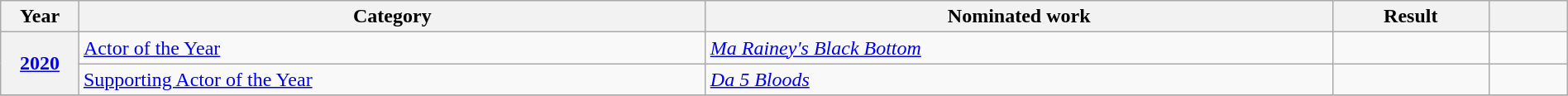<table class="wikitable plainrowheaders" style="width:100%;">
<tr>
<th scope="col" style="width:5%;">Year</th>
<th scope="col" style="width:40%;">Category</th>
<th scope="col" style="width:40%;">Nominated work</th>
<th scope="col" style="width:10%;">Result</th>
<th scope="col" style="width:5%;"></th>
</tr>
<tr>
<th scope="row" style="text-align:center;" rowspan="2"><a href='#'>2020</a></th>
<td><a href='#'>Actor of the Year</a></td>
<td><em><a href='#'>Ma Rainey's Black Bottom</a></em></td>
<td></td>
<td style="text-align:center;"></td>
</tr>
<tr>
<td><a href='#'>Supporting Actor of the Year</a></td>
<td><em><a href='#'>Da 5 Bloods</a></em></td>
<td></td>
<td style="text-align:center;"></td>
</tr>
<tr>
</tr>
</table>
